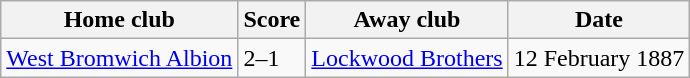<table class="wikitable">
<tr>
<th>Home club</th>
<th>Score</th>
<th>Away club</th>
<th>Date</th>
</tr>
<tr>
<td><a href='#'>West Bromwich Albion</a></td>
<td>2–1</td>
<td><a href='#'>Lockwood Brothers</a></td>
<td>12 February 1887</td>
</tr>
</table>
